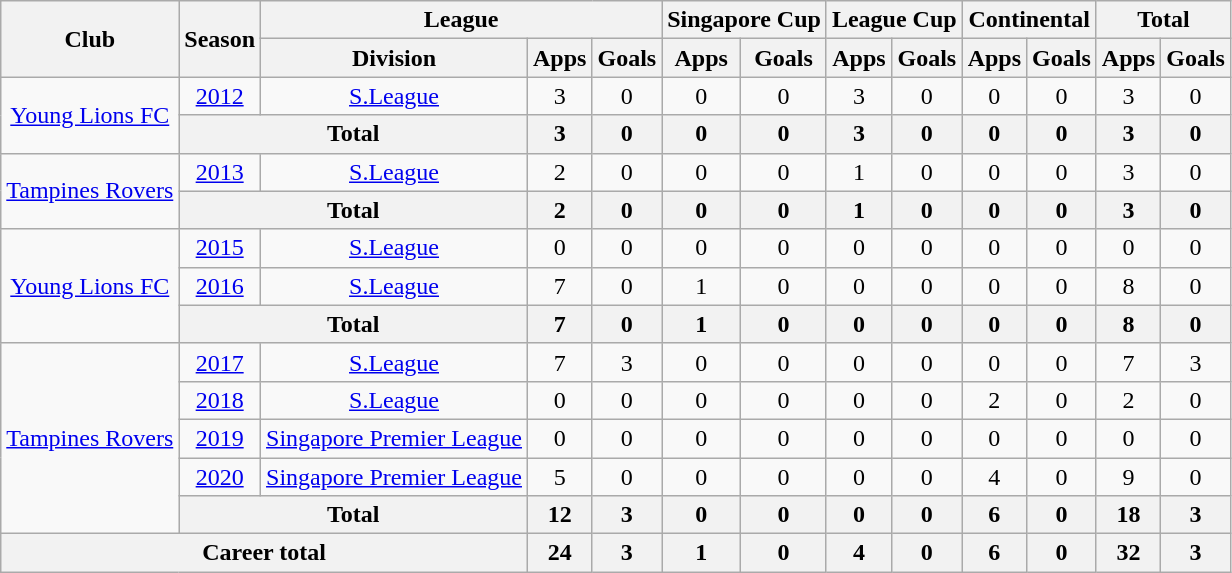<table class="wikitable" style="text-align: center">
<tr>
<th rowspan="2">Club</th>
<th rowspan="2">Season</th>
<th colspan="3">League</th>
<th colspan="2">Singapore Cup</th>
<th colspan="2">League Cup</th>
<th colspan="2">Continental</th>
<th colspan="2">Total</th>
</tr>
<tr>
<th>Division</th>
<th>Apps</th>
<th>Goals</th>
<th>Apps</th>
<th>Goals</th>
<th>Apps</th>
<th>Goals</th>
<th>Apps</th>
<th>Goals</th>
<th>Apps</th>
<th>Goals</th>
</tr>
<tr>
<td rowspan="2"><a href='#'>Young Lions FC</a></td>
<td><a href='#'>2012</a></td>
<td><a href='#'>S.League</a></td>
<td>3</td>
<td>0</td>
<td>0</td>
<td>0</td>
<td>3</td>
<td>0</td>
<td>0</td>
<td>0</td>
<td>3</td>
<td>0</td>
</tr>
<tr>
<th colspan=2>Total</th>
<th>3</th>
<th>0</th>
<th>0</th>
<th>0</th>
<th>3</th>
<th>0</th>
<th>0</th>
<th>0</th>
<th>3</th>
<th>0</th>
</tr>
<tr>
<td rowspan="2"><a href='#'>Tampines Rovers</a></td>
<td><a href='#'>2013</a></td>
<td><a href='#'>S.League</a></td>
<td>2</td>
<td>0</td>
<td>0</td>
<td>0</td>
<td>1</td>
<td>0</td>
<td>0</td>
<td>0</td>
<td>3</td>
<td>0</td>
</tr>
<tr>
<th colspan="2">Total</th>
<th>2</th>
<th>0</th>
<th>0</th>
<th>0</th>
<th>1</th>
<th>0</th>
<th>0</th>
<th>0</th>
<th>3</th>
<th>0</th>
</tr>
<tr>
<td rowspan="3"><a href='#'>Young Lions FC</a></td>
<td><a href='#'>2015</a></td>
<td><a href='#'>S.League</a></td>
<td>0</td>
<td>0</td>
<td>0</td>
<td>0</td>
<td>0</td>
<td>0</td>
<td>0</td>
<td>0</td>
<td>0</td>
<td>0</td>
</tr>
<tr>
<td><a href='#'>2016</a></td>
<td><a href='#'>S.League</a></td>
<td>7</td>
<td>0</td>
<td>1</td>
<td>0</td>
<td>0</td>
<td>0</td>
<td>0</td>
<td>0</td>
<td>8</td>
<td>0</td>
</tr>
<tr>
<th colspan=2>Total</th>
<th>7</th>
<th>0</th>
<th>1</th>
<th>0</th>
<th>0</th>
<th>0</th>
<th>0</th>
<th>0</th>
<th>8</th>
<th>0</th>
</tr>
<tr>
<td rowspan="5"><a href='#'>Tampines Rovers</a></td>
<td><a href='#'>2017</a></td>
<td><a href='#'>S.League</a></td>
<td>7</td>
<td>3</td>
<td>0</td>
<td>0</td>
<td>0</td>
<td>0</td>
<td>0</td>
<td>0</td>
<td>7</td>
<td>3</td>
</tr>
<tr>
<td><a href='#'>2018</a></td>
<td><a href='#'>S.League</a></td>
<td>0</td>
<td>0</td>
<td>0</td>
<td>0</td>
<td>0</td>
<td>0</td>
<td>2</td>
<td>0</td>
<td>2</td>
<td>0</td>
</tr>
<tr>
<td><a href='#'>2019</a></td>
<td><a href='#'>Singapore Premier League</a></td>
<td>0</td>
<td>0</td>
<td>0</td>
<td>0</td>
<td>0</td>
<td>0</td>
<td>0</td>
<td>0</td>
<td>0</td>
<td>0</td>
</tr>
<tr>
<td><a href='#'>2020</a></td>
<td><a href='#'>Singapore Premier League</a></td>
<td>5</td>
<td>0</td>
<td>0</td>
<td>0</td>
<td>0</td>
<td>0</td>
<td>4</td>
<td>0</td>
<td>9</td>
<td>0</td>
</tr>
<tr>
<th colspan=2>Total</th>
<th>12</th>
<th>3</th>
<th>0</th>
<th>0</th>
<th>0</th>
<th>0</th>
<th>6</th>
<th>0</th>
<th>18</th>
<th>3</th>
</tr>
<tr>
<th colspan=3>Career total</th>
<th>24</th>
<th>3</th>
<th>1</th>
<th>0</th>
<th>4</th>
<th>0</th>
<th>6</th>
<th>0</th>
<th>32</th>
<th>3</th>
</tr>
</table>
